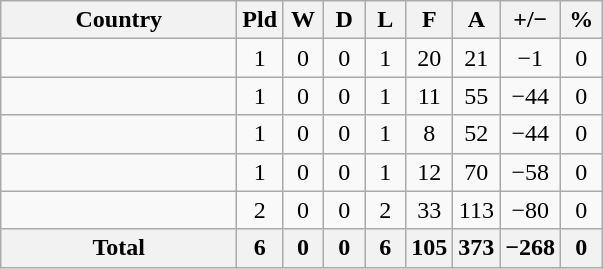<table class="wikitable" style="text-align:center">
<tr>
<th width="150">Country</th>
<th width="20">Pld</th>
<th width="20">W</th>
<th width="20">D</th>
<th width="20">L</th>
<th width="20">F</th>
<th width="20">A</th>
<th width="25">+/−</th>
<th width="20">%</th>
</tr>
<tr>
<td align=left></td>
<td>1</td>
<td>0</td>
<td>0</td>
<td>1</td>
<td>20</td>
<td>21</td>
<td>−1</td>
<td>0</td>
</tr>
<tr>
<td align=left></td>
<td>1</td>
<td>0</td>
<td>0</td>
<td>1</td>
<td>11</td>
<td>55</td>
<td>−44</td>
<td>0</td>
</tr>
<tr>
<td align=left></td>
<td>1</td>
<td>0</td>
<td>0</td>
<td>1</td>
<td>8</td>
<td>52</td>
<td>−44</td>
<td>0</td>
</tr>
<tr>
<td align=left></td>
<td>1</td>
<td>0</td>
<td>0</td>
<td>1</td>
<td>12</td>
<td>70</td>
<td>−58</td>
<td>0</td>
</tr>
<tr>
<td align=left></td>
<td>2</td>
<td>0</td>
<td>0</td>
<td>2</td>
<td>33</td>
<td>113</td>
<td>−80</td>
<td>0</td>
</tr>
<tr>
<th>Total</th>
<th>6</th>
<th>0</th>
<th>0</th>
<th>6</th>
<th>105</th>
<th>373</th>
<th>−268</th>
<th>0</th>
</tr>
</table>
